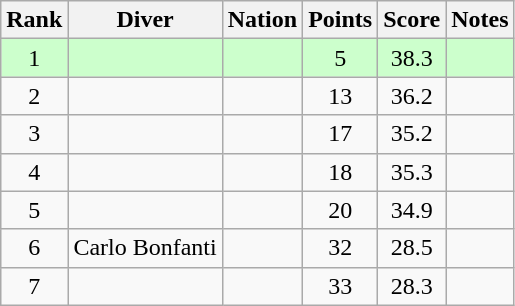<table class="wikitable sortable" style="text-align:center">
<tr>
<th>Rank</th>
<th>Diver</th>
<th>Nation</th>
<th>Points</th>
<th>Score</th>
<th>Notes</th>
</tr>
<tr style="background:#cfc;">
<td>1</td>
<td align=left></td>
<td align=left></td>
<td>5</td>
<td>38.3</td>
<td></td>
</tr>
<tr>
<td>2</td>
<td align=left></td>
<td align=left></td>
<td>13</td>
<td>36.2</td>
<td></td>
</tr>
<tr>
<td>3</td>
<td align=left></td>
<td align=left></td>
<td>17</td>
<td>35.2</td>
<td></td>
</tr>
<tr>
<td>4</td>
<td align=left></td>
<td align=left></td>
<td>18</td>
<td>35.3</td>
<td></td>
</tr>
<tr>
<td>5</td>
<td align=left></td>
<td align=left></td>
<td>20</td>
<td>34.9</td>
<td></td>
</tr>
<tr>
<td>6</td>
<td align=left>Carlo Bonfanti</td>
<td align=left></td>
<td>32</td>
<td>28.5</td>
<td></td>
</tr>
<tr>
<td>7</td>
<td align=left></td>
<td align=left></td>
<td>33</td>
<td>28.3</td>
<td></td>
</tr>
</table>
